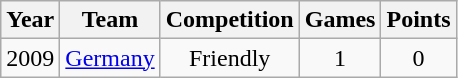<table class="wikitable">
<tr>
<th>Year</th>
<th>Team</th>
<th>Competition</th>
<th>Games</th>
<th>Points</th>
</tr>
<tr align="center">
<td>2009</td>
<td><a href='#'>Germany</a></td>
<td>Friendly</td>
<td>1</td>
<td>0</td>
</tr>
</table>
